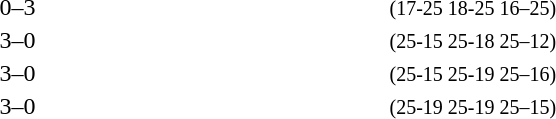<table>
<tr>
<th width=200></th>
<th width=200></th>
<th width=80></th>
<th width=200></th>
<th width=220></th>
</tr>
<tr>
<td align=right></td>
<td align=right></td>
<td align=center>0–3</td>
<td><strong></strong></td>
<td><small>(17-25 18-25 16–25)</small></td>
</tr>
<tr>
<td align=right></td>
<td align=right><strong></strong></td>
<td align=center>3–0</td>
<td></td>
<td><small>(25-15 25-18 25–12)</small></td>
</tr>
<tr>
<td align=right></td>
<td align=right><strong></strong></td>
<td align=center>3–0</td>
<td></td>
<td><small>(25-15 25-19 25–16)</small></td>
</tr>
<tr>
<td align=right></td>
<td align=right><strong></strong></td>
<td align=center>3–0</td>
<td></td>
<td><small>(25-19 25-19 25–15)</small></td>
</tr>
</table>
